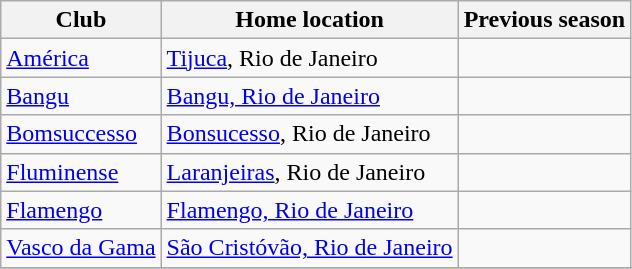<table class="wikitable sortable">
<tr>
<th>Club</th>
<th>Home location</th>
<th>Previous season</th>
</tr>
<tr>
<td><a href='#'>América</a></td>
<td><a href='#'>Tijuca</a>, Rio de Janeiro</td>
<td></td>
</tr>
<tr>
<td><a href='#'>Bangu</a></td>
<td><a href='#'>Bangu, Rio de Janeiro</a></td>
<td></td>
</tr>
<tr>
<td><a href='#'>Bomsuccesso</a></td>
<td><a href='#'>Bonsucesso</a>, Rio de Janeiro</td>
<td></td>
</tr>
<tr>
<td><a href='#'>Fluminense</a></td>
<td><a href='#'>Laranjeiras</a>, Rio de Janeiro</td>
<td></td>
</tr>
<tr>
<td><a href='#'>Flamengo</a></td>
<td><a href='#'>Flamengo, Rio de Janeiro</a></td>
<td></td>
</tr>
<tr>
<td><a href='#'>Vasco da Gama</a></td>
<td><a href='#'>São Cristóvão, Rio de Janeiro</a></td>
<td></td>
</tr>
<tr>
</tr>
</table>
